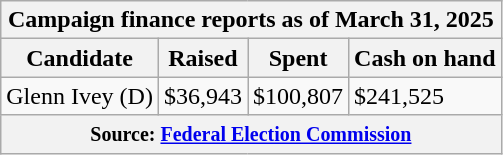<table class="wikitable sortable">
<tr>
<th colspan=4>Campaign finance reports as of March 31, 2025</th>
</tr>
<tr style="text-align:center;">
<th>Candidate</th>
<th>Raised</th>
<th>Spent</th>
<th>Cash on hand</th>
</tr>
<tr>
<td>Glenn Ivey (D)</td>
<td>$36,943</td>
<td>$100,807</td>
<td>$241,525</td>
</tr>
<tr>
<th colspan="4"><small>Source: <a href='#'>Federal Election Commission</a></small></th>
</tr>
</table>
